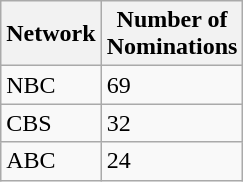<table class="wikitable">
<tr>
<th>Network</th>
<th>Number of<br>Nominations</th>
</tr>
<tr>
<td>NBC</td>
<td>69</td>
</tr>
<tr>
<td>CBS</td>
<td>32</td>
</tr>
<tr>
<td>ABC</td>
<td>24</td>
</tr>
</table>
